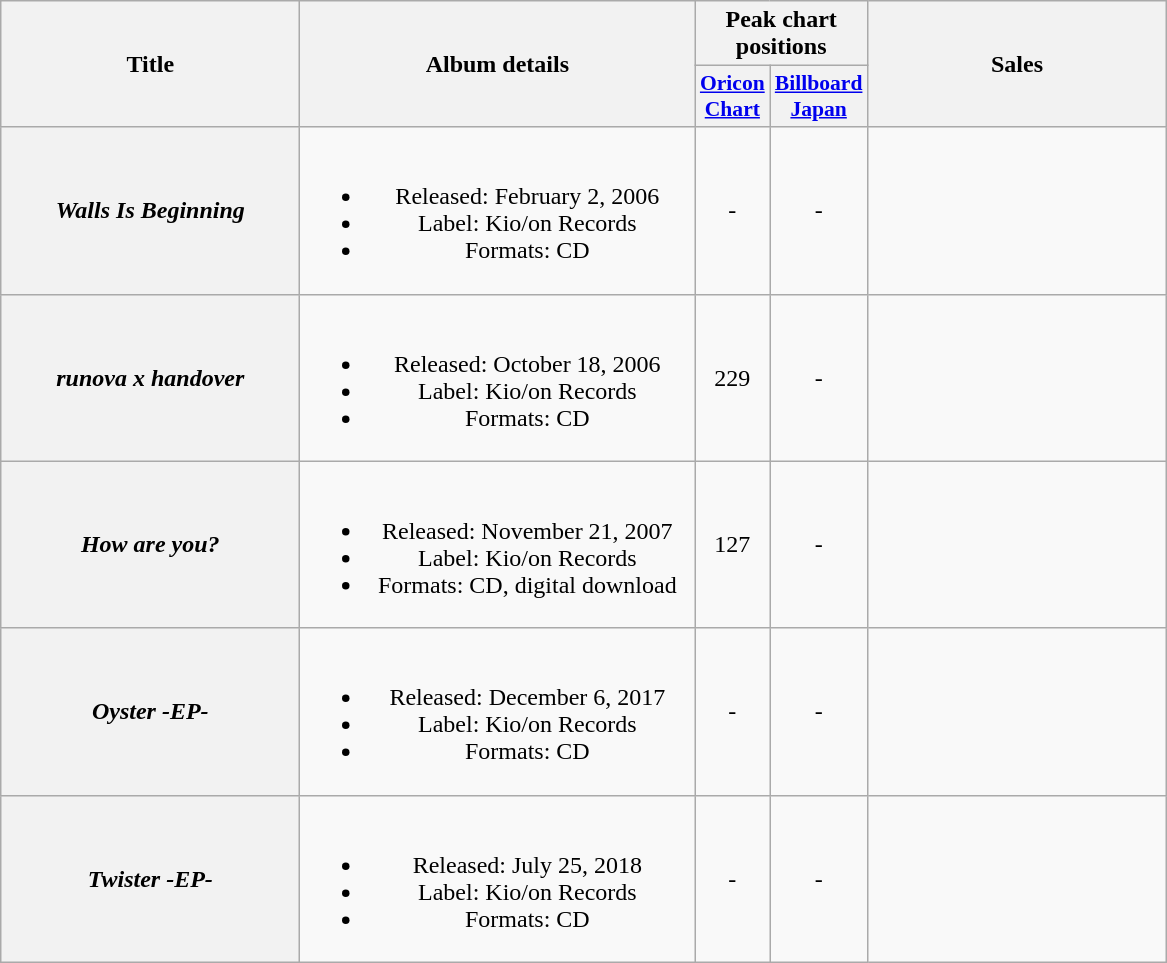<table class="wikitable plainrowheaders" style="text-align:center;">
<tr>
<th scope="col" rowspan="2" style="width:12em;">Title</th>
<th scope="col" rowspan="2" style="width:16em;">Album details</th>
<th scope="col" colspan="2">Peak chart positions</th>
<th scope="col" rowspan="2" style="width:12em;">Sales</th>
</tr>
<tr>
<th scope="col" style="width:3em;font-size:90%;"><a href='#'>Oricon Chart</a></th>
<th scope="col" style="width:3em;font-size:90%;"><a href='#'>Billboard Japan</a></th>
</tr>
<tr>
<th scope="row"><em>Walls Is Beginning</em></th>
<td><br><ul><li>Released: February 2, 2006</li><li>Label: Kio/on Records</li><li>Formats: CD</li></ul></td>
<td>-</td>
<td>-</td>
<td></td>
</tr>
<tr>
<th scope="row"><em>runova x handover</em></th>
<td><br><ul><li>Released: October 18, 2006</li><li>Label: Kio/on Records</li><li>Formats: CD</li></ul></td>
<td>229</td>
<td>-</td>
<td></td>
</tr>
<tr>
<th scope="row"><em>How are you?</em></th>
<td><br><ul><li>Released: November 21, 2007</li><li>Label: Kio/on Records</li><li>Formats: CD, digital download</li></ul></td>
<td>127</td>
<td>-</td>
<td></td>
</tr>
<tr>
<th scope="row"><em>Oyster -EP-</em></th>
<td><br><ul><li>Released: December 6, 2017</li><li>Label: Kio/on Records</li><li>Formats: CD</li></ul></td>
<td>-</td>
<td>-</td>
<td></td>
</tr>
<tr>
<th scope="row"><em>Twister -EP-</em></th>
<td><br><ul><li>Released: July 25, 2018</li><li>Label: Kio/on Records</li><li>Formats: CD</li></ul></td>
<td>-</td>
<td>-</td>
<td></td>
</tr>
</table>
